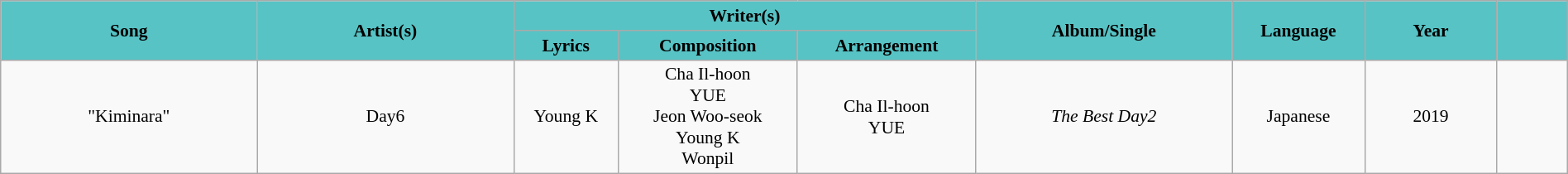<table class="wikitable" style="margin:0.5em auto; clear:both; font-size:.9em; text-align:center; width:100%">
<tr>
<th rowspan=2 style="width:200px; background:#57c3c5;">Song</th>
<th rowspan=2 style="width:200px; background:#57c3c5;">Artist(s)</th>
<th colspan=3 style="width:700px; background:#57c3c5;">Writer(s)</th>
<th rowspan=2 style="width:200px; background:#57c3c5;">Album/Single</th>
<th rowspan=2 style="width:100px; background:#57c3c5;">Language</th>
<th rowspan=2 style="width:100px; background:#57c3c5;">Year</th>
<th rowspan=2 style="width:50px;  background:#57c3c5;"></th>
</tr>
<tr>
<th style="background:#57c3c5">Lyrics</th>
<th style="background:#57c3c5">Composition</th>
<th style="background:#57c3c5">Arrangement</th>
</tr>
<tr>
<td>"Kiminara"<br></td>
<td>Day6</td>
<td>Young K</td>
<td>Cha Il-hoon<br>YUE<br>Jeon Woo-seok<br>Young K<br>Wonpil</td>
<td>Cha Il-hoon<br>YUE</td>
<td><em>The Best Day2</em></td>
<td>Japanese</td>
<td>2019</td>
<td></td>
</tr>
</table>
